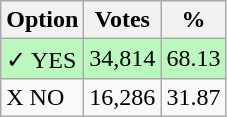<table class="wikitable">
<tr>
<th>Option</th>
<th>Votes</th>
<th>%</th>
</tr>
<tr>
<td style=background:#bbf8be>✓ YES</td>
<td style=background:#bbf8be>34,814</td>
<td style=background:#bbf8be>68.13</td>
</tr>
<tr>
<td>X NO</td>
<td>16,286</td>
<td>31.87</td>
</tr>
</table>
